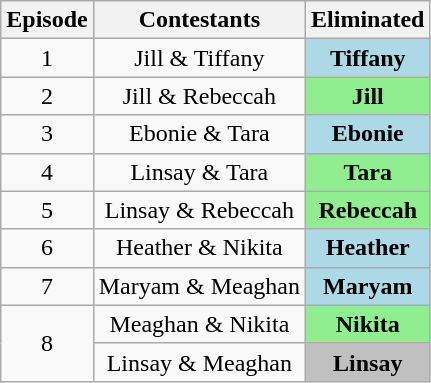<table class="wikitable" border="2" style="text-align:center">
<tr>
<th>Episode</th>
<th>Contestants</th>
<th>Eliminated</th>
</tr>
<tr>
<td>1</td>
<td>Jill & Tiffany</td>
<td style="background:lightblue"><strong>Tiffany</strong></td>
</tr>
<tr>
<td>2</td>
<td>Jill & Rebeccah</td>
<td style="background:lightgreen"><strong>Jill</strong></td>
</tr>
<tr>
<td>3</td>
<td>Ebonie & Tara</td>
<td style="background:lightblue"><strong>Ebonie</strong></td>
</tr>
<tr>
<td>4</td>
<td>Linsay & Tara</td>
<td style="background:lightgreen"><strong>Tara</strong></td>
</tr>
<tr>
<td>5</td>
<td>Linsay & Rebeccah</td>
<td style="background:Lightgreen"><strong>Rebeccah</strong></td>
</tr>
<tr>
<td>6</td>
<td>Heather & Nikita</td>
<td style="background:lightblue"><strong>Heather</strong></td>
</tr>
<tr>
<td>7</td>
<td>Maryam & Meaghan</td>
<td style="background:lightblue "><strong>Maryam</strong></td>
</tr>
<tr>
<td rowspan="2">8</td>
<td>Meaghan & Nikita</td>
<td style="background:lightgreen"><strong>Nikita</strong></td>
</tr>
<tr>
<td>Linsay & Meaghan</td>
<td style="background:silver"><strong>Linsay </strong></td>
</tr>
</table>
